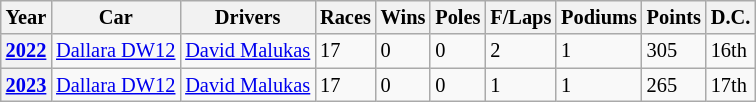<table class="wikitable" style="font-size:85%">
<tr valign="top">
<th>Year</th>
<th>Car</th>
<th>Drivers</th>
<th>Races</th>
<th>Wins</th>
<th>Poles</th>
<th>F/Laps</th>
<th>Podiums</th>
<th>Points</th>
<th>D.C.</th>
</tr>
<tr>
<th><a href='#'>2022</a></th>
<td><a href='#'>Dallara DW12</a></td>
<td> <a href='#'>David Malukas</a></td>
<td>17</td>
<td>0</td>
<td>0</td>
<td>2</td>
<td>1</td>
<td>305</td>
<td>16th</td>
</tr>
<tr>
<th><a href='#'>2023</a></th>
<td><a href='#'>Dallara DW12</a></td>
<td> <a href='#'>David Malukas</a></td>
<td>17</td>
<td>0</td>
<td>0</td>
<td>1</td>
<td>1</td>
<td>265</td>
<td>17th</td>
</tr>
</table>
